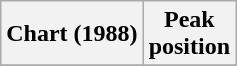<table class="wikitable">
<tr>
<th>Chart (1988)</th>
<th>Peak<br>position</th>
</tr>
<tr>
</tr>
</table>
